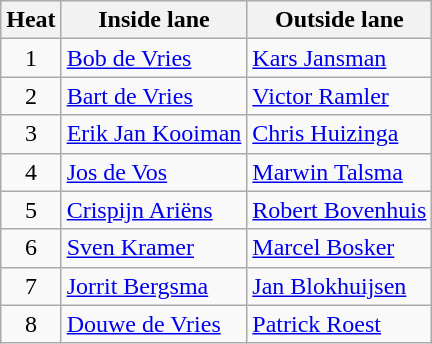<table class="wikitable">
<tr>
<th>Heat</th>
<th>Inside lane</th>
<th>Outside lane</th>
</tr>
<tr>
<td align="center">1</td>
<td><a href='#'>Bob de Vries</a></td>
<td><a href='#'>Kars Jansman</a></td>
</tr>
<tr>
<td align="center">2</td>
<td><a href='#'>Bart de Vries</a></td>
<td><a href='#'>Victor Ramler</a></td>
</tr>
<tr>
<td align="center">3</td>
<td><a href='#'>Erik Jan Kooiman</a></td>
<td><a href='#'>Chris Huizinga</a></td>
</tr>
<tr>
<td align="center">4</td>
<td><a href='#'>Jos de Vos</a></td>
<td><a href='#'>Marwin Talsma</a></td>
</tr>
<tr>
<td align="center">5</td>
<td><a href='#'>Crispijn Ariëns</a></td>
<td><a href='#'>Robert Bovenhuis</a></td>
</tr>
<tr>
<td align="center">6</td>
<td><a href='#'>Sven Kramer</a></td>
<td><a href='#'>Marcel Bosker</a></td>
</tr>
<tr>
<td align="center">7</td>
<td><a href='#'>Jorrit Bergsma</a></td>
<td><a href='#'>Jan Blokhuijsen</a></td>
</tr>
<tr>
<td align="center">8</td>
<td><a href='#'>Douwe de Vries</a></td>
<td><a href='#'>Patrick Roest</a></td>
</tr>
</table>
